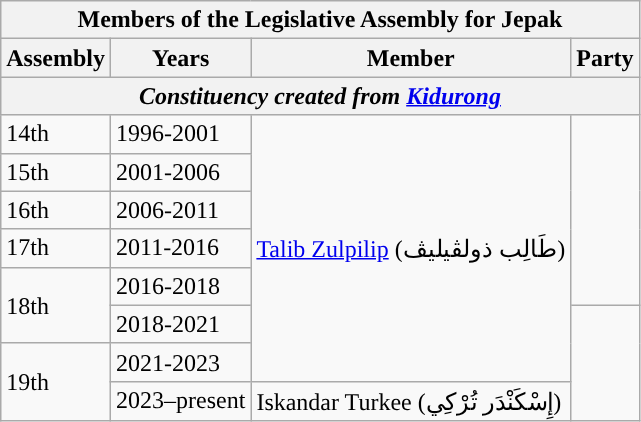<table class=wikitable>
<tr>
<th colspan="4">Members of the Legislative Assembly for Jepak</th>
</tr>
<tr>
<th>Assembly</th>
<th>Years</th>
<th>Member</th>
<th>Party</th>
</tr>
<tr>
<th colspan=4 align=center><em>Constituency created from <a href='#'>Kidurong</a></em></th>
</tr>
<tr>
<td>14th</td>
<td>1996-2001</td>
<td rowspan="7"><a href='#'>Talib Zulpilip</a> (طَالِب ذولڤيليڤ)</td>
<td rowspan=5></td>
</tr>
<tr>
<td>15th</td>
<td>2001-2006</td>
</tr>
<tr>
<td>16th</td>
<td>2006-2011</td>
</tr>
<tr>
<td>17th</td>
<td>2011-2016</td>
</tr>
<tr>
<td rowspan="2">18th</td>
<td>2016-2018</td>
</tr>
<tr>
<td>2018-2021</td>
<td rowspan=3></td>
</tr>
<tr>
<td rowspan="2">19th</td>
<td>2021-2023</td>
</tr>
<tr>
<td>2023–present</td>
<td>Iskandar Turkee (إِسْكَنْدَر تُرْكِي)</td>
</tr>
</table>
